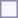<table style="border:1px solid #8888aa; background:#f7f8ff; padding:5px; font-size:95%; margin:0 12px 12px 0;">
</table>
